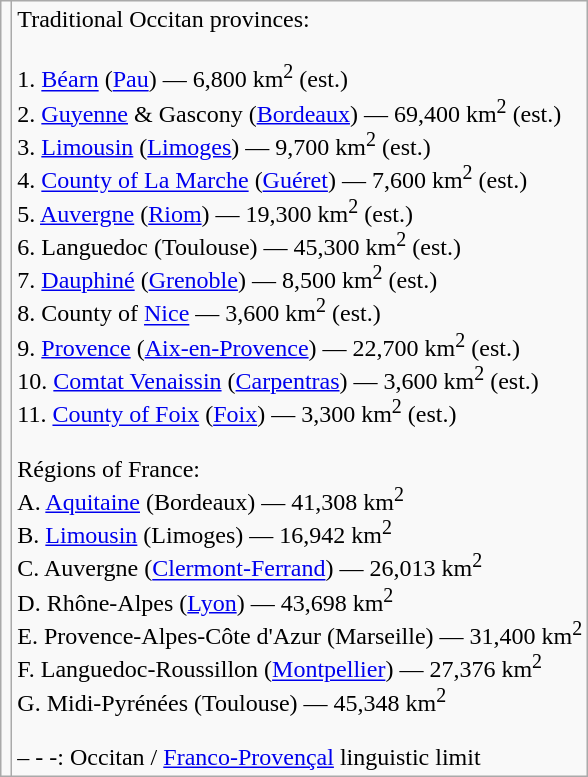<table class="wikitable"|center>
<tr>
<td></td>
<td>Traditional Occitan provinces:<br><br>1. <a href='#'>Béarn</a> (<a href='#'>Pau</a>) — 6,800 km<sup>2</sup> (est.) <br>
2. <a href='#'>Guyenne</a> & Gascony (<a href='#'>Bordeaux</a>) — 69,400 km<sup>2</sup> (est.)<br>
3. <a href='#'>Limousin</a> (<a href='#'>Limoges</a>) — 9,700 km<sup>2</sup> (est.)<br>
4. <a href='#'>County of La Marche</a> (<a href='#'>Guéret</a>) — 7,600 km<sup>2</sup> (est.)<br>
5. <a href='#'>Auvergne</a> (<a href='#'>Riom</a>) — 19,300 km<sup>2</sup> (est.)<br>
6. Languedoc (Toulouse) — 45,300 km<sup>2</sup> (est.)<br>
7. <a href='#'>Dauphiné</a> (<a href='#'>Grenoble</a>) — 8,500 km<sup>2</sup> (est.)<br>
8. County of <a href='#'>Nice</a> — 3,600 km<sup>2</sup> (est.)<br>
9. <a href='#'>Provence</a> (<a href='#'>Aix-en-Provence</a>) — 22,700 km<sup>2</sup> (est.)<br>
10. <a href='#'>Comtat Venaissin</a> (<a href='#'>Carpentras</a>) — 3,600 km<sup>2</sup> (est.)<br>
11. <a href='#'>County of Foix</a> (<a href='#'>Foix</a>) — 3,300 km<sup>2</sup> (est.)<br>
<br>
Régions of France:<br>
A. <a href='#'>Aquitaine</a> (Bordeaux) — 41,308 km<sup>2</sup><br>
B. <a href='#'>Limousin</a> (Limoges) — 16,942 km<sup>2</sup><br>
C. Auvergne (<a href='#'>Clermont-Ferrand</a>) — 26,013 km<sup>2</sup><br>
D. Rhône-Alpes (<a href='#'>Lyon</a>) — 43,698 km<sup>2</sup><br>
E. Provence-Alpes-Côte d'Azur (Marseille) — 31,400 km<sup>2</sup><br>
F. Languedoc-Roussillon (<a href='#'>Montpellier</a>) — 27,376 km<sup>2</sup><br>
G. Midi-Pyrénées (Toulouse) — 45,348 km<sup>2</sup><br>
<br>
– - -: Occitan / <a href='#'>Franco-Provençal</a> linguistic limit</td>
</tr>
</table>
